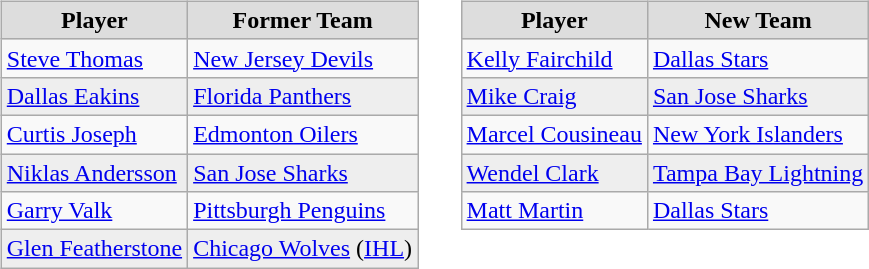<table cellspacing="10">
<tr>
<td valign="top"><br><table class="wikitable">
<tr align="center"  bgcolor="#dddddd">
<td><strong>Player</strong></td>
<td><strong>Former Team</strong></td>
</tr>
<tr>
<td><a href='#'>Steve Thomas</a></td>
<td><a href='#'>New Jersey Devils</a></td>
</tr>
<tr bgcolor="#eeeeee">
<td><a href='#'>Dallas Eakins</a></td>
<td><a href='#'>Florida Panthers</a></td>
</tr>
<tr>
<td><a href='#'>Curtis Joseph</a></td>
<td><a href='#'>Edmonton Oilers</a></td>
</tr>
<tr bgcolor="#eeeeee">
<td><a href='#'>Niklas Andersson</a></td>
<td><a href='#'>San Jose Sharks</a></td>
</tr>
<tr>
<td><a href='#'>Garry Valk</a></td>
<td><a href='#'>Pittsburgh Penguins</a></td>
</tr>
<tr bgcolor="#eeeeee">
<td><a href='#'>Glen Featherstone</a></td>
<td><a href='#'>Chicago Wolves</a> (<a href='#'>IHL</a>)</td>
</tr>
</table>
</td>
<td valign="top"><br><table class="wikitable">
<tr align="center"  bgcolor="#dddddd">
<td><strong>Player</strong></td>
<td><strong>New Team</strong></td>
</tr>
<tr>
<td><a href='#'>Kelly Fairchild</a></td>
<td><a href='#'>Dallas Stars</a></td>
</tr>
<tr bgcolor="#eeeeee">
<td><a href='#'>Mike Craig</a></td>
<td><a href='#'>San Jose Sharks</a></td>
</tr>
<tr>
<td><a href='#'>Marcel Cousineau</a></td>
<td><a href='#'>New York Islanders</a></td>
</tr>
<tr bgcolor="#eeeeee">
<td><a href='#'>Wendel Clark</a></td>
<td><a href='#'>Tampa Bay Lightning</a></td>
</tr>
<tr>
<td><a href='#'>Matt Martin</a></td>
<td><a href='#'>Dallas Stars</a></td>
</tr>
</table>
</td>
</tr>
</table>
